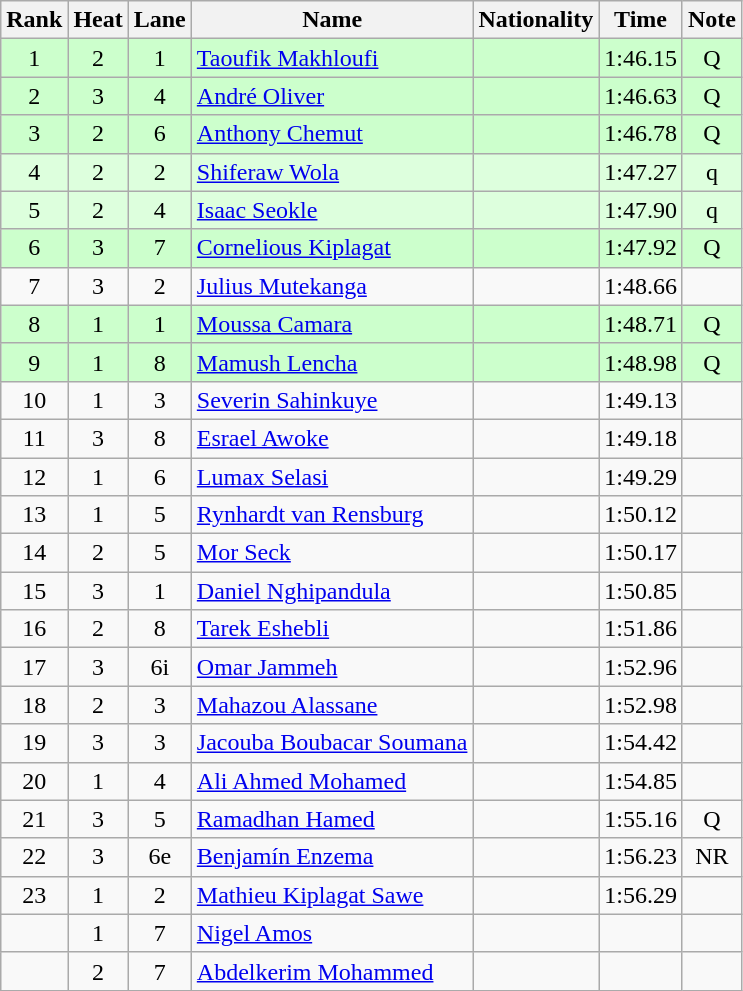<table class="wikitable sortable" style="text-align:center">
<tr>
<th>Rank</th>
<th>Heat</th>
<th>Lane</th>
<th>Name</th>
<th>Nationality</th>
<th>Time</th>
<th>Note</th>
</tr>
<tr bgcolor=ccffcc>
<td>1</td>
<td>2</td>
<td>1</td>
<td align="left"><a href='#'>Taoufik Makhloufi</a></td>
<td align=left></td>
<td>1:46.15</td>
<td>Q</td>
</tr>
<tr bgcolor=ccffcc>
<td>2</td>
<td>3</td>
<td>4</td>
<td align="left"><a href='#'>André Oliver</a></td>
<td align=left></td>
<td>1:46.63</td>
<td>Q</td>
</tr>
<tr bgcolor=ccffcc>
<td>3</td>
<td>2</td>
<td>6</td>
<td align="left"><a href='#'>Anthony Chemut</a></td>
<td align=left></td>
<td>1:46.78</td>
<td>Q</td>
</tr>
<tr bgcolor=ddffdd>
<td>4</td>
<td>2</td>
<td>2</td>
<td align="left"><a href='#'>Shiferaw Wola</a></td>
<td align=left></td>
<td>1:47.27</td>
<td>q</td>
</tr>
<tr bgcolor=ddffdd>
<td>5</td>
<td>2</td>
<td>4</td>
<td align="left"><a href='#'>Isaac Seokle</a></td>
<td align=left></td>
<td>1:47.90</td>
<td>q</td>
</tr>
<tr bgcolor=ccffcc>
<td>6</td>
<td>3</td>
<td>7</td>
<td align="left"><a href='#'>Cornelious Kiplagat</a></td>
<td align=left></td>
<td>1:47.92</td>
<td>Q</td>
</tr>
<tr>
<td>7</td>
<td>3</td>
<td>2</td>
<td align="left"><a href='#'>Julius Mutekanga</a></td>
<td align=left></td>
<td>1:48.66</td>
<td></td>
</tr>
<tr bgcolor=ccffcc>
<td>8</td>
<td>1</td>
<td>1</td>
<td align="left"><a href='#'>Moussa Camara</a></td>
<td align=left></td>
<td>1:48.71</td>
<td>Q</td>
</tr>
<tr bgcolor=ccffcc>
<td>9</td>
<td>1</td>
<td>8</td>
<td align="left"><a href='#'>Mamush Lencha</a></td>
<td align=left></td>
<td>1:48.98</td>
<td>Q</td>
</tr>
<tr>
<td>10</td>
<td>1</td>
<td>3</td>
<td align="left"><a href='#'>Severin Sahinkuye</a></td>
<td align=left></td>
<td>1:49.13</td>
<td></td>
</tr>
<tr>
<td>11</td>
<td>3</td>
<td>8</td>
<td align="left"><a href='#'>Esrael Awoke</a></td>
<td align=left></td>
<td>1:49.18</td>
<td></td>
</tr>
<tr>
<td>12</td>
<td>1</td>
<td>6</td>
<td align="left"><a href='#'>Lumax Selasi</a></td>
<td align=left></td>
<td>1:49.29</td>
<td></td>
</tr>
<tr>
<td>13</td>
<td>1</td>
<td>5</td>
<td align="left"><a href='#'>Rynhardt van Rensburg</a></td>
<td align=left></td>
<td>1:50.12</td>
<td></td>
</tr>
<tr>
<td>14</td>
<td>2</td>
<td>5</td>
<td align="left"><a href='#'>Mor Seck</a></td>
<td align=left></td>
<td>1:50.17</td>
<td></td>
</tr>
<tr>
<td>15</td>
<td>3</td>
<td>1</td>
<td align="left"><a href='#'>Daniel Nghipandula</a></td>
<td align=left></td>
<td>1:50.85</td>
<td></td>
</tr>
<tr>
<td>16</td>
<td>2</td>
<td>8</td>
<td align="left"><a href='#'>Tarek Eshebli</a></td>
<td align=left></td>
<td>1:51.86</td>
<td></td>
</tr>
<tr>
<td>17</td>
<td>3</td>
<td>6i</td>
<td align="left"><a href='#'>Omar Jammeh</a></td>
<td align=left></td>
<td>1:52.96</td>
<td></td>
</tr>
<tr>
<td>18</td>
<td>2</td>
<td>3</td>
<td align="left"><a href='#'>Mahazou Alassane</a></td>
<td align=left></td>
<td>1:52.98</td>
<td></td>
</tr>
<tr>
<td>19</td>
<td>3</td>
<td>3</td>
<td align="left"><a href='#'>Jacouba Boubacar Soumana</a></td>
<td align=left></td>
<td>1:54.42</td>
<td></td>
</tr>
<tr>
<td>20</td>
<td>1</td>
<td>4</td>
<td align="left"><a href='#'>Ali Ahmed Mohamed</a></td>
<td align=left></td>
<td>1:54.85</td>
<td></td>
</tr>
<tr>
<td>21</td>
<td>3</td>
<td>5</td>
<td align="left"><a href='#'>Ramadhan Hamed</a></td>
<td align=left></td>
<td>1:55.16</td>
<td>Q</td>
</tr>
<tr>
<td>22</td>
<td>3</td>
<td>6e</td>
<td align="left"><a href='#'>Benjamín Enzema</a></td>
<td align=left></td>
<td>1:56.23</td>
<td>NR</td>
</tr>
<tr>
<td>23</td>
<td>1</td>
<td>2</td>
<td align="left"><a href='#'>Mathieu Kiplagat Sawe</a></td>
<td align=left></td>
<td>1:56.29</td>
<td></td>
</tr>
<tr>
<td></td>
<td>1</td>
<td>7</td>
<td align="left"><a href='#'>Nigel Amos</a></td>
<td align=left></td>
<td></td>
<td></td>
</tr>
<tr>
<td></td>
<td>2</td>
<td>7</td>
<td align="left"><a href='#'>Abdelkerim Mohammed</a></td>
<td align=left></td>
<td></td>
<td></td>
</tr>
</table>
